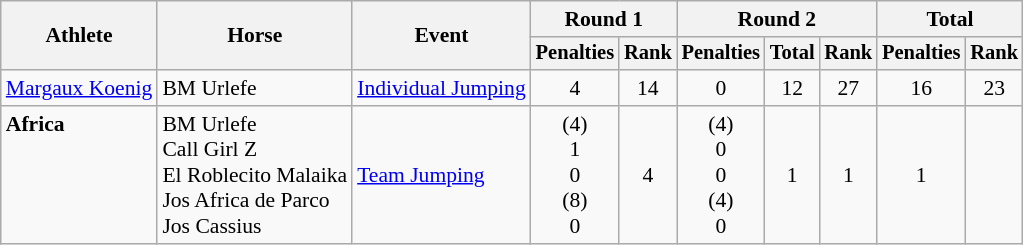<table class="wikitable" border="1" style="font-size:90%">
<tr>
<th rowspan=2>Athlete</th>
<th rowspan=2>Horse</th>
<th rowspan=2>Event</th>
<th colspan=2>Round 1</th>
<th colspan=3>Round 2</th>
<th colspan=2>Total</th>
</tr>
<tr style="font-size:95%">
<th>Penalties</th>
<th>Rank</th>
<th>Penalties</th>
<th>Total</th>
<th>Rank</th>
<th>Penalties</th>
<th>Rank</th>
</tr>
<tr align=center>
<td align=left><a href='#'>Margaux Koenig</a></td>
<td align=left>BM Urlefe</td>
<td align=left><a href='#'>Individual Jumping</a></td>
<td>4</td>
<td>14</td>
<td>0</td>
<td>12</td>
<td>27</td>
<td>16</td>
<td>23</td>
</tr>
<tr align=center>
<td align=left><strong>Africa</strong><br><br><br><br><br></td>
<td align=left>BM Urlefe<br>Call Girl Z<br>El Roblecito Malaika<br>Jos Africa de Parco<br>Jos Cassius</td>
<td align=left><a href='#'>Team Jumping</a></td>
<td align=center>(4)<br>1<br>0<br>(8)<br>0</td>
<td align=center>4</td>
<td align=center>(4)<br>0<br>0<br>(4)<br>0</td>
<td>1</td>
<td>1</td>
<td align=center>1</td>
<td align=center></td>
</tr>
</table>
